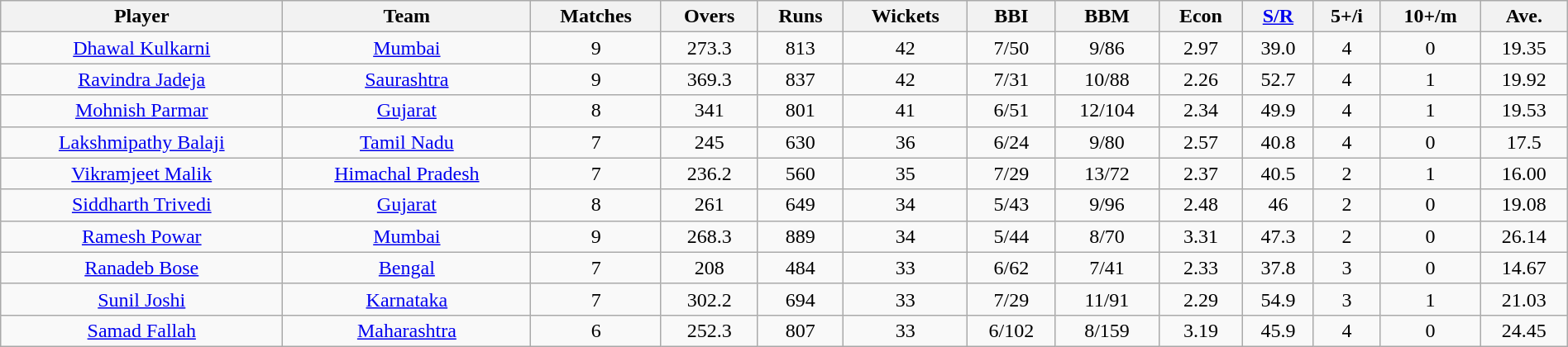<table class="wikitable sortable" width=100%>
<tr align="center">
<th class="unsortable">Player</th>
<th class="unsortable">Team</th>
<th class="unsortable">Matches</th>
<th class="unsortable">Overs</th>
<th class="unsortable">Runs</th>
<th>Wickets</th>
<th class="unsortable">BBI</th>
<th class="unsortable">BBM</th>
<th>Econ</th>
<th><a href='#'>S/R</a></th>
<th>5+/i</th>
<th>10+/m</th>
<th>Ave.</th>
</tr>
<tr align="center">
<td><a href='#'>Dhawal Kulkarni</a></td>
<td><a href='#'>Mumbai</a></td>
<td>9</td>
<td>273.3</td>
<td>813</td>
<td>42</td>
<td>7/50</td>
<td>9/86</td>
<td>2.97</td>
<td>39.0</td>
<td>4</td>
<td>0</td>
<td>19.35</td>
</tr>
<tr align="center">
<td><a href='#'>Ravindra Jadeja</a></td>
<td><a href='#'>Saurashtra</a></td>
<td>9</td>
<td>369.3</td>
<td>837</td>
<td>42</td>
<td>7/31</td>
<td>10/88</td>
<td>2.26</td>
<td>52.7</td>
<td>4</td>
<td>1</td>
<td>19.92</td>
</tr>
<tr align="center">
<td><a href='#'>Mohnish Parmar</a></td>
<td><a href='#'>Gujarat</a></td>
<td>8</td>
<td>341</td>
<td>801</td>
<td>41</td>
<td>6/51</td>
<td>12/104</td>
<td>2.34</td>
<td>49.9</td>
<td>4</td>
<td>1</td>
<td>19.53</td>
</tr>
<tr align="center">
<td><a href='#'>Lakshmipathy Balaji</a></td>
<td><a href='#'>Tamil Nadu</a></td>
<td>7</td>
<td>245</td>
<td>630</td>
<td>36</td>
<td>6/24</td>
<td>9/80</td>
<td>2.57</td>
<td>40.8</td>
<td>4</td>
<td>0</td>
<td>17.5</td>
</tr>
<tr align="center">
<td><a href='#'>Vikramjeet Malik</a></td>
<td><a href='#'>Himachal Pradesh</a></td>
<td>7</td>
<td>236.2</td>
<td>560</td>
<td>35</td>
<td>7/29</td>
<td>13/72</td>
<td>2.37</td>
<td>40.5</td>
<td>2</td>
<td>1</td>
<td>16.00</td>
</tr>
<tr align="center">
<td><a href='#'>Siddharth Trivedi</a></td>
<td><a href='#'>Gujarat</a></td>
<td>8</td>
<td>261</td>
<td>649</td>
<td>34</td>
<td>5/43</td>
<td>9/96</td>
<td>2.48</td>
<td>46</td>
<td>2</td>
<td>0</td>
<td>19.08</td>
</tr>
<tr align="center">
<td><a href='#'>Ramesh Powar</a></td>
<td><a href='#'>Mumbai</a></td>
<td>9</td>
<td>268.3</td>
<td>889</td>
<td>34</td>
<td>5/44</td>
<td>8/70</td>
<td>3.31</td>
<td>47.3</td>
<td>2</td>
<td>0</td>
<td>26.14</td>
</tr>
<tr align="center">
<td><a href='#'>Ranadeb Bose</a></td>
<td><a href='#'>Bengal</a></td>
<td>7</td>
<td>208</td>
<td>484</td>
<td>33</td>
<td>6/62</td>
<td>7/41</td>
<td>2.33</td>
<td>37.8</td>
<td>3</td>
<td>0</td>
<td>14.67</td>
</tr>
<tr align="center">
<td><a href='#'>Sunil Joshi</a></td>
<td><a href='#'>Karnataka</a></td>
<td>7</td>
<td>302.2</td>
<td>694</td>
<td>33</td>
<td>7/29</td>
<td>11/91</td>
<td>2.29</td>
<td>54.9</td>
<td>3</td>
<td>1</td>
<td>21.03</td>
</tr>
<tr align="center">
<td><a href='#'>Samad Fallah</a></td>
<td><a href='#'>Maharashtra</a></td>
<td>6</td>
<td>252.3</td>
<td>807</td>
<td>33</td>
<td>6/102</td>
<td>8/159</td>
<td>3.19</td>
<td>45.9</td>
<td>4</td>
<td>0</td>
<td>24.45</td>
</tr>
</table>
